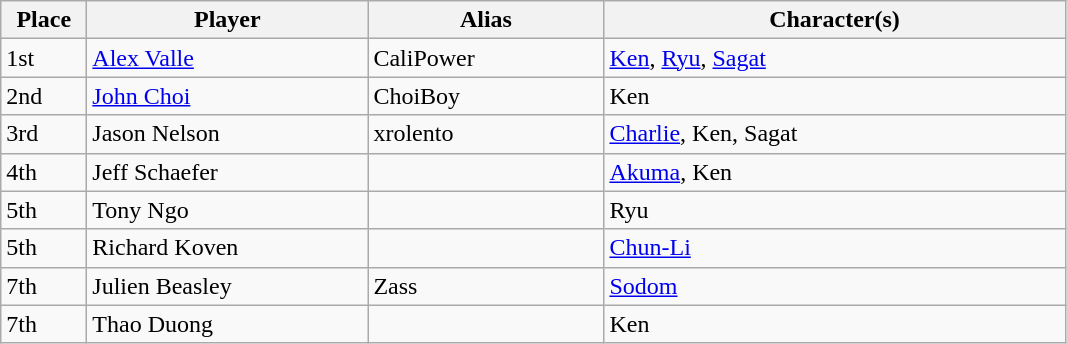<table class="wikitable">
<tr>
<th style="width:50px;">Place</th>
<th style="width:180px;">Player</th>
<th style="width:150px;">Alias</th>
<th style="width:300px;">Character(s)</th>
</tr>
<tr>
<td>1st</td>
<td> <a href='#'>Alex Valle</a></td>
<td>CaliPower</td>
<td><a href='#'>Ken</a>, <a href='#'>Ryu</a>, <a href='#'>Sagat</a></td>
</tr>
<tr>
<td>2nd</td>
<td> <a href='#'>John Choi</a></td>
<td>ChoiBoy</td>
<td>Ken</td>
</tr>
<tr>
<td>3rd</td>
<td> Jason Nelson</td>
<td>xrolento</td>
<td><a href='#'>Charlie</a>, Ken, Sagat</td>
</tr>
<tr>
<td>4th</td>
<td> Jeff Schaefer</td>
<td></td>
<td><a href='#'>Akuma</a>, Ken</td>
</tr>
<tr>
<td>5th</td>
<td> Tony Ngo</td>
<td></td>
<td>Ryu</td>
</tr>
<tr>
<td>5th</td>
<td> Richard Koven</td>
<td></td>
<td><a href='#'>Chun-Li</a></td>
</tr>
<tr>
<td>7th</td>
<td> Julien Beasley</td>
<td>Zass</td>
<td><a href='#'>Sodom</a></td>
</tr>
<tr>
<td>7th</td>
<td> Thao Duong</td>
<td></td>
<td>Ken</td>
</tr>
</table>
